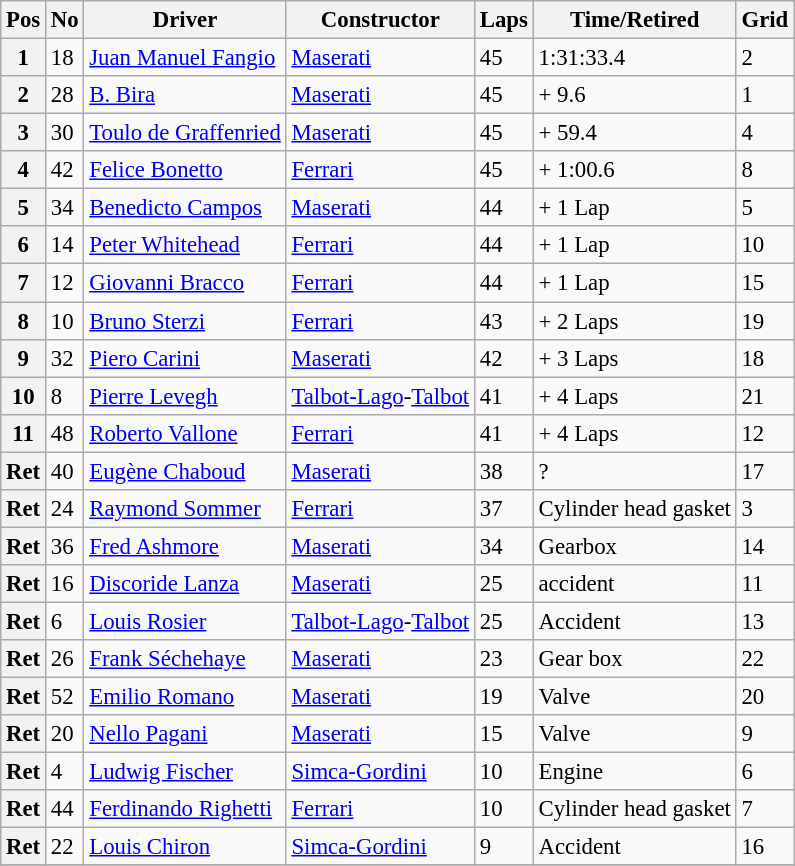<table class="wikitable" style="font-size:95%;">
<tr>
<th>Pos</th>
<th>No</th>
<th>Driver</th>
<th>Constructor</th>
<th>Laps</th>
<th>Time/Retired</th>
<th>Grid</th>
</tr>
<tr>
<th>1</th>
<td>18</td>
<td> <a href='#'>Juan Manuel Fangio</a></td>
<td><a href='#'>Maserati</a></td>
<td>45</td>
<td>1:31:33.4</td>
<td>2</td>
</tr>
<tr>
<th>2</th>
<td>28</td>
<td> <a href='#'>B. Bira</a></td>
<td><a href='#'>Maserati</a></td>
<td>45</td>
<td>+ 9.6</td>
<td>1</td>
</tr>
<tr>
<th>3</th>
<td>30</td>
<td> <a href='#'>Toulo de Graffenried</a></td>
<td><a href='#'>Maserati</a></td>
<td>45</td>
<td>+ 59.4</td>
<td>4</td>
</tr>
<tr>
<th>4</th>
<td>42</td>
<td> <a href='#'>Felice Bonetto</a></td>
<td><a href='#'>Ferrari</a></td>
<td>45</td>
<td>+ 1:00.6</td>
<td>8</td>
</tr>
<tr>
<th>5</th>
<td>34</td>
<td> <a href='#'>Benedicto Campos</a></td>
<td><a href='#'>Maserati</a></td>
<td>44</td>
<td>+ 1 Lap</td>
<td>5</td>
</tr>
<tr>
<th>6</th>
<td>14</td>
<td> <a href='#'>Peter Whitehead</a></td>
<td><a href='#'>Ferrari</a></td>
<td>44</td>
<td>+ 1 Lap</td>
<td>10</td>
</tr>
<tr>
<th>7</th>
<td>12</td>
<td> <a href='#'>Giovanni Bracco</a></td>
<td><a href='#'>Ferrari</a></td>
<td>44</td>
<td>+ 1 Lap</td>
<td>15</td>
</tr>
<tr>
<th>8</th>
<td>10</td>
<td> <a href='#'>Bruno Sterzi</a></td>
<td><a href='#'>Ferrari</a></td>
<td>43</td>
<td>+ 2 Laps</td>
<td>19</td>
</tr>
<tr>
<th>9</th>
<td>32</td>
<td> <a href='#'>Piero Carini</a></td>
<td><a href='#'>Maserati</a></td>
<td>42</td>
<td>+ 3 Laps</td>
<td>18</td>
</tr>
<tr>
<th>10</th>
<td>8</td>
<td> <a href='#'>Pierre Levegh</a></td>
<td><a href='#'>Talbot-Lago</a>-<a href='#'>Talbot</a></td>
<td>41</td>
<td>+ 4 Laps</td>
<td>21</td>
</tr>
<tr>
<th>11</th>
<td>48</td>
<td> <a href='#'>Roberto Vallone</a></td>
<td><a href='#'>Ferrari</a></td>
<td>41</td>
<td>+ 4 Laps</td>
<td>12</td>
</tr>
<tr>
<th>Ret</th>
<td>40</td>
<td> <a href='#'>Eugène Chaboud</a></td>
<td><a href='#'>Maserati</a></td>
<td>38</td>
<td>?</td>
<td>17</td>
</tr>
<tr>
<th>Ret</th>
<td>24</td>
<td> <a href='#'>Raymond Sommer</a></td>
<td><a href='#'>Ferrari</a></td>
<td>37</td>
<td>Cylinder head gasket</td>
<td>3</td>
</tr>
<tr>
<th>Ret</th>
<td>36</td>
<td> <a href='#'>Fred Ashmore</a></td>
<td><a href='#'>Maserati</a></td>
<td>34</td>
<td>Gearbox</td>
<td>14</td>
</tr>
<tr>
<th>Ret</th>
<td>16</td>
<td> <a href='#'>Discoride Lanza</a></td>
<td><a href='#'>Maserati</a></td>
<td>25</td>
<td>accident</td>
<td>11</td>
</tr>
<tr>
<th>Ret</th>
<td>6</td>
<td> <a href='#'>Louis Rosier</a></td>
<td><a href='#'>Talbot-Lago</a>-<a href='#'>Talbot</a></td>
<td>25</td>
<td>Accident</td>
<td>13</td>
</tr>
<tr>
<th>Ret</th>
<td>26</td>
<td> <a href='#'>Frank Séchehaye</a></td>
<td><a href='#'>Maserati</a></td>
<td>23</td>
<td>Gear box</td>
<td>22</td>
</tr>
<tr>
<th>Ret</th>
<td>52</td>
<td> <a href='#'>Emilio Romano</a></td>
<td><a href='#'>Maserati</a></td>
<td>19</td>
<td>Valve</td>
<td>20</td>
</tr>
<tr>
<th>Ret</th>
<td>20</td>
<td> <a href='#'>Nello Pagani</a></td>
<td><a href='#'>Maserati</a></td>
<td>15</td>
<td>Valve</td>
<td>9</td>
</tr>
<tr>
<th>Ret</th>
<td>4</td>
<td> <a href='#'>Ludwig Fischer</a></td>
<td><a href='#'>Simca-Gordini</a></td>
<td>10</td>
<td>Engine</td>
<td>6</td>
</tr>
<tr>
<th>Ret</th>
<td>44</td>
<td> <a href='#'>Ferdinando Righetti</a></td>
<td><a href='#'>Ferrari</a></td>
<td>10</td>
<td>Cylinder head gasket</td>
<td>7</td>
</tr>
<tr>
<th>Ret</th>
<td>22</td>
<td> <a href='#'>Louis Chiron</a></td>
<td><a href='#'>Simca-Gordini</a></td>
<td>9</td>
<td>Accident</td>
<td>16</td>
</tr>
<tr>
</tr>
</table>
